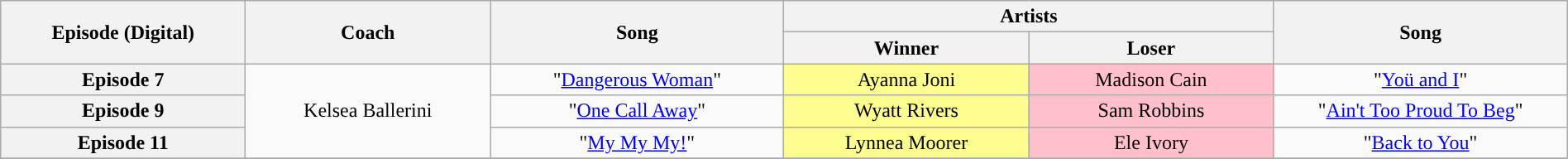<table class="wikitable" style="text-align: center; width:100%;">
<tr>
<th rowspan="2" style="width:15%;">Episode (Digital)</th>
<th rowspan="2" style="width:15%;">Coach</th>
<th rowspan="2" style="width:18%;">Song</th>
<th colspan="2" style="width:30%;">Artists</th>
<th rowspan="2" style="width:18%;">Song</th>
</tr>
<tr>
<th style="width:15%;">Winner</th>
<th style="width:15%;">Loser</th>
</tr>
<tr>
<th>Episode 7<br><small></small></th>
<td rowspan="3">Kelsea Ballerini</td>
<td>"<a href='#'>Dangerous Woman</a>"</td>
<td style="background:#fdfc8f;">Ayanna Joni</td>
<td style="background:pink;">Madison Cain</td>
<td>"<a href='#'>Yoü and I</a>"</td>
</tr>
<tr>
<th>Episode 9<br><small></small></th>
<td>"<a href='#'>One Call Away</a>"</td>
<td style="background:#fdfc8f;">Wyatt Rivers</td>
<td style="background:pink;">Sam Robbins</td>
<td>"<a href='#'>Ain't Too Proud To Beg</a>"</td>
</tr>
<tr>
<th>Episode 11<br><small></small></th>
<td>"<a href='#'>My My My!</a>"</td>
<td style="background:#fdfc8f;">Lynnea Moorer</td>
<td style="background:pink;">Ele Ivory</td>
<td>"<a href='#'>Back to You</a>"</td>
</tr>
<tr>
</tr>
</table>
